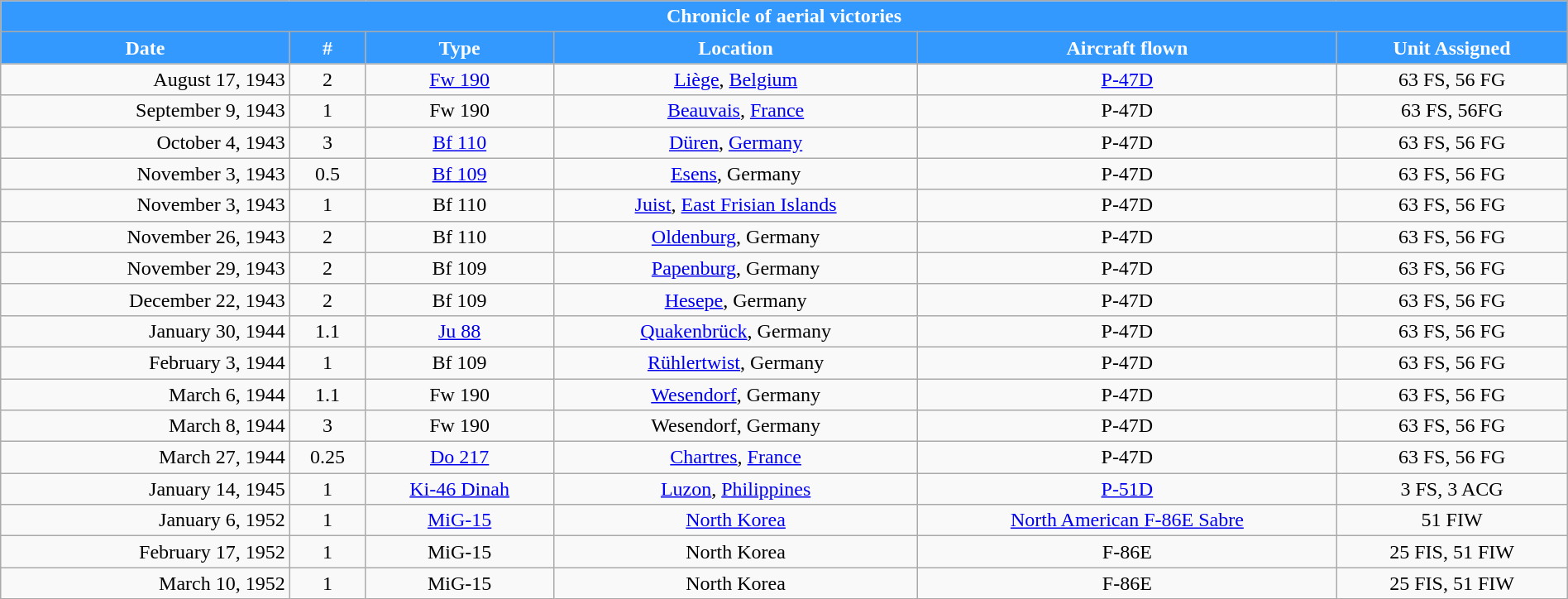<table class="wikitable plainrowheaders collapsible collapsed" style="margin-left: auto; margin-right: auto; border: none; text-align:right; width: 100%;">
<tr style="color:white;">
<th colspan="6" style="background-color: #3399ff">Chronicle of aerial victories</th>
</tr>
<tr style="color:white;">
<th style="background-color: #3399ff">Date</th>
<th style="background-color: #3399ff">#</th>
<th style="background-color: #3399ff">Type</th>
<th style="background-color: #3399ff">Location</th>
<th style="background-color: #3399ff">Aircraft flown</th>
<th style="background-color: #3399ff">Unit Assigned</th>
</tr>
<tr>
<td>August 17, 1943</td>
<td align=center>2</td>
<td align=center><a href='#'>Fw 190</a></td>
<td align=center><a href='#'>Liège</a>, <a href='#'>Belgium</a></td>
<td align=center><a href='#'>P-47D</a></td>
<td align=center>63 FS, 56 FG</td>
</tr>
<tr>
<td>September 9, 1943</td>
<td align=center>1</td>
<td align=center>Fw 190</td>
<td align=center><a href='#'>Beauvais</a>, <a href='#'>France</a></td>
<td align=center>P-47D</td>
<td align=center>63 FS, 56FG</td>
</tr>
<tr>
<td>October 4, 1943</td>
<td align=center>3</td>
<td align=center><a href='#'>Bf 110</a></td>
<td align=center><a href='#'>Düren</a>, <a href='#'>Germany</a></td>
<td align=center>P-47D</td>
<td align=center>63 FS, 56 FG</td>
</tr>
<tr>
<td>November 3, 1943</td>
<td align=center>0.5</td>
<td align=center><a href='#'>Bf 109</a></td>
<td align=center><a href='#'>Esens</a>, Germany</td>
<td align=center>P-47D</td>
<td align=center>63 FS, 56 FG</td>
</tr>
<tr>
<td>November 3, 1943</td>
<td align=center>1</td>
<td align=center>Bf 110</td>
<td align=center><a href='#'>Juist</a>, <a href='#'>East Frisian Islands</a></td>
<td align=center>P-47D</td>
<td align=center>63 FS, 56 FG</td>
</tr>
<tr>
<td>November 26, 1943</td>
<td align=center>2</td>
<td align=center>Bf 110</td>
<td align=center><a href='#'>Oldenburg</a>, Germany</td>
<td align=center>P-47D</td>
<td align=center>63 FS, 56 FG</td>
</tr>
<tr>
<td>November 29, 1943</td>
<td align=center>2</td>
<td align=center>Bf 109</td>
<td align=center><a href='#'>Papenburg</a>, Germany</td>
<td align=center>P-47D</td>
<td align=center>63 FS, 56 FG</td>
</tr>
<tr>
<td>December 22, 1943</td>
<td align=center>2</td>
<td align=center>Bf 109</td>
<td align=center><a href='#'>Hesepe</a>, Germany</td>
<td align=center>P-47D</td>
<td align=center>63 FS, 56 FG</td>
</tr>
<tr>
<td>January 30, 1944</td>
<td align=center>1.1</td>
<td align=center><a href='#'>Ju 88</a></td>
<td align=center><a href='#'>Quakenbrück</a>, Germany</td>
<td align=center>P-47D</td>
<td align=center>63 FS, 56 FG</td>
</tr>
<tr>
<td>February 3, 1944</td>
<td align=center>1</td>
<td align=center>Bf 109</td>
<td align=center><a href='#'>Rühlertwist</a>, Germany</td>
<td align=center>P-47D</td>
<td align=center>63 FS, 56 FG</td>
</tr>
<tr>
<td>March 6, 1944</td>
<td align=center>1.1</td>
<td align=center>Fw 190</td>
<td align=center><a href='#'>Wesendorf</a>, Germany</td>
<td align=center>P-47D</td>
<td align=center>63 FS, 56 FG</td>
</tr>
<tr>
<td>March 8, 1944</td>
<td align=center>3</td>
<td align=center>Fw 190</td>
<td align=center>Wesendorf, Germany</td>
<td align=center>P-47D</td>
<td align=center>63 FS, 56 FG</td>
</tr>
<tr>
<td>March 27, 1944</td>
<td align=center>0.25</td>
<td align=center><a href='#'>Do 217</a></td>
<td align=center><a href='#'>Chartres</a>, <a href='#'>France</a></td>
<td align=center>P-47D</td>
<td align=center>63 FS, 56 FG</td>
</tr>
<tr>
<td>January 14, 1945</td>
<td align=center>1</td>
<td align=center><a href='#'>Ki-46 Dinah</a></td>
<td align=center><a href='#'>Luzon</a>, <a href='#'>Philippines</a></td>
<td align=center><a href='#'>P-51D</a></td>
<td align=center>3 FS, 3 ACG</td>
</tr>
<tr>
<td>January 6, 1952</td>
<td align=center>1</td>
<td align=center><a href='#'>MiG-15</a></td>
<td align=center><a href='#'>North Korea</a></td>
<td align=center><a href='#'>North American F-86E Sabre</a></td>
<td align=center>51 FIW</td>
</tr>
<tr>
<td>February 17, 1952</td>
<td align=center>1</td>
<td align=center>MiG-15</td>
<td align=center>North Korea</td>
<td align=center>F-86E</td>
<td align=center>25 FIS, 51 FIW</td>
</tr>
<tr>
<td>March 10, 1952</td>
<td align=center>1</td>
<td align=center>MiG-15</td>
<td align=center>North Korea</td>
<td align=center>F-86E</td>
<td align=center>25 FIS, 51 FIW</td>
</tr>
<tr>
</tr>
</table>
